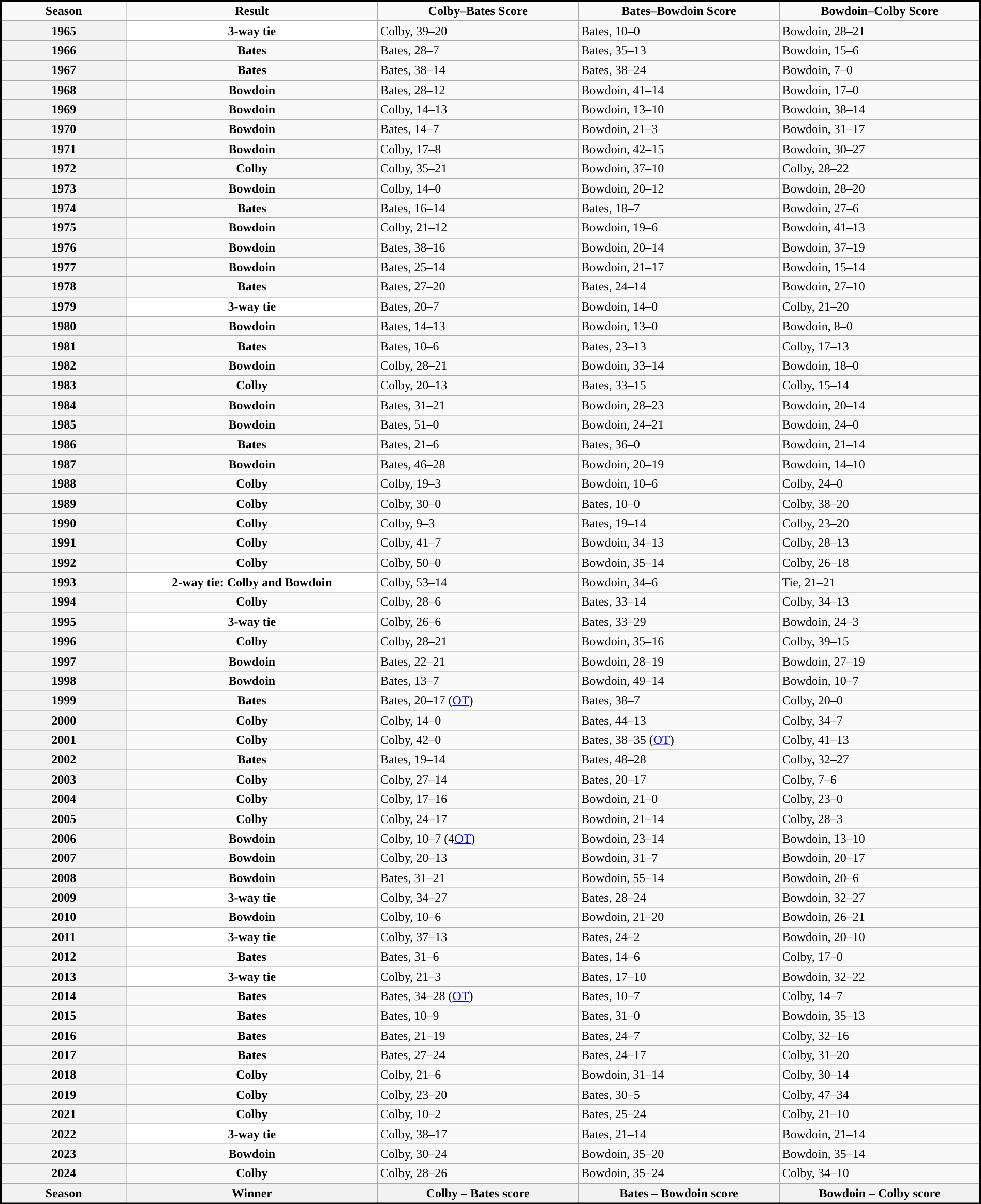<table class="wikitable sortable" style="width:100%;  margin:0.5em 1em 0.5em 0; border:2px #000000 solid; border-collapse:collapse;">
<tr>
<th style="background:#F9F9F9; width:5%;"><span>Season</span></th>
<th style="background:#F9F9F9; width:10%;"><span>Result</span></th>
<th style="background:#F9F9F9; width:8%;"><span>Colby–Bates Score</span></th>
<th style="background:#F9F9F9; width:8%;"><span>Bates–Bowdoin Score</span></th>
<th style="background:#F9F9F9; width:8%;"><span>Bowdoin–Colby Score</span></th>
</tr>
<tr>
<th>1965</th>
<td align="center" style="background: #FFFFFF; color: #000000"><strong>3-way tie</strong></td>
<td>Colby, 39–20</td>
<td>Bates, 10–0</td>
<td>Bowdoin, 28–21</td>
</tr>
<tr>
<th>1966</th>
<td align="center"><strong>Bates</strong></td>
<td>Bates, 28–7</td>
<td>Bates, 35–13</td>
<td>Bowdoin, 15–6</td>
</tr>
<tr>
<th>1967</th>
<td align="center"><strong>Bates</strong></td>
<td>Bates, 38–14</td>
<td>Bates, 38–24</td>
<td>Bowdoin, 7–0</td>
</tr>
<tr>
<th>1968</th>
<td align="center"><strong>Bowdoin</strong></td>
<td>Bates, 28–12</td>
<td>Bowdoin, 41–14</td>
<td>Bowdoin, 17–0</td>
</tr>
<tr>
<th>1969</th>
<td align="center"><strong>Bowdoin</strong></td>
<td>Colby, 14–13</td>
<td>Bowdoin, 13–10</td>
<td>Bowdoin, 38–14</td>
</tr>
<tr>
<th>1970</th>
<td align="center"><strong>Bowdoin</strong></td>
<td>Bates, 14–7</td>
<td>Bowdoin, 21–3</td>
<td>Bowdoin, 31–17</td>
</tr>
<tr>
<th>1971</th>
<td align="center"><strong>Bowdoin</strong></td>
<td>Colby, 17–8</td>
<td>Bowdoin, 42–15</td>
<td>Bowdoin, 30–27</td>
</tr>
<tr>
<th>1972</th>
<td align="center"><strong>Colby</strong></td>
<td>Colby, 35–21</td>
<td>Bowdoin, 37–10</td>
<td>Colby, 28–22</td>
</tr>
<tr>
<th>1973</th>
<td align="center"><strong>Bowdoin</strong></td>
<td>Colby, 14–0</td>
<td>Bowdoin, 20–12</td>
<td>Bowdoin, 28–20</td>
</tr>
<tr>
<th>1974</th>
<td align="center"><strong>Bates</strong></td>
<td>Bates, 16–14</td>
<td>Bates, 18–7</td>
<td>Bowdoin, 27–6</td>
</tr>
<tr>
<th>1975</th>
<td align="center"><strong>Bowdoin</strong></td>
<td>Colby, 21–12</td>
<td>Bowdoin, 19–6</td>
<td>Bowdoin, 41–13</td>
</tr>
<tr>
<th>1976</th>
<td align="center"><strong>Bowdoin</strong></td>
<td>Bates, 38–16</td>
<td>Bowdoin, 20–14</td>
<td>Bowdoin, 37–19</td>
</tr>
<tr>
<th>1977</th>
<td align="center"><strong>Bowdoin</strong></td>
<td>Bates, 25–14</td>
<td>Bowdoin, 21–17</td>
<td>Bowdoin, 15–14</td>
</tr>
<tr>
<th>1978</th>
<td align="center"><strong>Bates</strong></td>
<td>Bates, 27–20</td>
<td>Bates, 24–14</td>
<td>Bowdoin, 27–10</td>
</tr>
<tr>
<th>1979</th>
<td align="center" style="background: #FFFFFF; color: #000000"><strong>3-way tie</strong></td>
<td>Bates, 20–7</td>
<td>Bowdoin, 14–0</td>
<td>Colby, 21–20</td>
</tr>
<tr>
<th>1980</th>
<td align="center"><strong>Bowdoin</strong></td>
<td>Bates, 14–13</td>
<td>Bowdoin, 13–0</td>
<td>Bowdoin, 8–0</td>
</tr>
<tr>
<th>1981</th>
<td align="center"><strong>Bates</strong></td>
<td>Bates, 10–6</td>
<td>Bates, 23–13</td>
<td>Colby, 17–13</td>
</tr>
<tr>
<th>1982</th>
<td align="center"><strong>Bowdoin</strong></td>
<td>Colby, 28–21</td>
<td>Bowdoin, 33–14</td>
<td>Bowdoin, 18–0</td>
</tr>
<tr>
<th>1983</th>
<td align="center"><strong>Colby</strong></td>
<td>Colby, 20–13</td>
<td>Bates, 33–15</td>
<td>Colby, 15–14</td>
</tr>
<tr>
<th>1984</th>
<td align="center"><strong>Bowdoin</strong></td>
<td>Bates, 31–21</td>
<td>Bowdoin, 28–23</td>
<td>Bowdoin, 20–14</td>
</tr>
<tr>
<th>1985</th>
<td align="center"><strong>Bowdoin</strong></td>
<td>Bates, 51–0</td>
<td>Bowdoin, 24–21</td>
<td>Bowdoin, 24–0</td>
</tr>
<tr>
<th>1986</th>
<td align="center"><strong>Bates</strong></td>
<td>Bates, 21–6</td>
<td>Bates, 36–0</td>
<td>Bowdoin, 21–14</td>
</tr>
<tr>
<th>1987</th>
<td align="center"><strong>Bowdoin</strong></td>
<td>Bates, 46–28</td>
<td>Bowdoin, 20–19</td>
<td>Bowdoin, 14–10</td>
</tr>
<tr>
<th>1988</th>
<td align="center"><strong>Colby</strong></td>
<td>Colby, 19–3</td>
<td>Bowdoin, 10–6</td>
<td>Colby, 24–0</td>
</tr>
<tr>
<th>1989</th>
<td align="center"><strong>Colby</strong></td>
<td>Colby, 30–0</td>
<td>Bates, 10–0</td>
<td>Colby, 38–20</td>
</tr>
<tr>
<th>1990</th>
<td align="center"><strong>Colby</strong></td>
<td>Colby, 9–3</td>
<td>Bates, 19–14</td>
<td>Colby, 23–20</td>
</tr>
<tr>
<th>1991</th>
<td align="center"><strong>Colby</strong></td>
<td>Colby, 41–7</td>
<td>Bowdoin, 34–13</td>
<td>Colby, 28–13</td>
</tr>
<tr>
<th>1992</th>
<td align="center"><strong>Colby</strong></td>
<td>Colby, 50–0</td>
<td>Bowdoin, 35–14</td>
<td>Colby, 26–18</td>
</tr>
<tr>
<th>1993</th>
<td align="center" style="background: #FFFFFF; color: #000000"><strong>2-way tie: Colby and Bowdoin</strong></td>
<td>Colby, 53–14</td>
<td>Bowdoin, 34–6</td>
<td>Tie, 21–21</td>
</tr>
<tr>
<th>1994</th>
<td align="center"><strong>Colby</strong></td>
<td>Colby, 28–6</td>
<td>Bates, 33–14</td>
<td>Colby, 34–13</td>
</tr>
<tr>
<th>1995</th>
<td align="center" style="background: #FFFFFF; color: #000000"><strong>3-way tie</strong></td>
<td>Colby, 26–6</td>
<td>Bates, 33–29</td>
<td>Bowdoin, 24–3</td>
</tr>
<tr>
<th>1996</th>
<td align="center"><strong>Colby</strong></td>
<td>Colby, 28–21</td>
<td>Bowdoin, 35–16</td>
<td>Colby, 39–15</td>
</tr>
<tr>
<th>1997</th>
<td align="center"><strong>Bowdoin</strong></td>
<td>Bates, 22–21</td>
<td>Bowdoin, 28–19</td>
<td>Bowdoin, 27–19</td>
</tr>
<tr>
<th>1998</th>
<td align="center"><strong>Bowdoin</strong></td>
<td>Bates, 13–7</td>
<td>Bowdoin, 49–14</td>
<td>Bowdoin, 10–7</td>
</tr>
<tr>
<th>1999</th>
<td align="center"><strong>Bates</strong></td>
<td>Bates, 20–17 (<a href='#'>OT</a>)</td>
<td>Bates, 38–7</td>
<td>Colby, 20–0</td>
</tr>
<tr>
<th>2000</th>
<td align="center"><strong>Colby</strong></td>
<td>Colby, 14–0</td>
<td>Bates, 44–13</td>
<td>Colby, 34–7</td>
</tr>
<tr>
<th>2001</th>
<td align="center"><strong>Colby</strong></td>
<td>Colby, 42–0</td>
<td>Bates, 38–35 (<a href='#'>OT</a>)</td>
<td>Colby, 41–13</td>
</tr>
<tr>
<th>2002</th>
<td align="center"><strong>Bates</strong></td>
<td>Bates, 19–14</td>
<td>Bates, 48–28</td>
<td>Colby, 32–27</td>
</tr>
<tr>
<th>2003</th>
<td align="center"><strong>Colby</strong></td>
<td>Colby, 27–14</td>
<td>Bates, 20–17</td>
<td>Colby, 7–6</td>
</tr>
<tr>
<th>2004</th>
<td align="center"><strong>Colby</strong></td>
<td>Colby, 17–16</td>
<td>Bowdoin, 21–0</td>
<td>Colby, 23–0</td>
</tr>
<tr>
<th>2005</th>
<td align="center"><strong>Colby</strong></td>
<td>Colby, 24–17</td>
<td>Bowdoin, 21–14</td>
<td>Colby, 28–3</td>
</tr>
<tr>
<th>2006</th>
<td align="center"><strong>Bowdoin</strong></td>
<td>Colby, 10–7 (4<a href='#'>OT</a>)</td>
<td>Bowdoin, 23–14</td>
<td>Bowdoin, 13–10</td>
</tr>
<tr>
<th>2007</th>
<td align="center"><strong>Bowdoin</strong></td>
<td>Colby, 20–13</td>
<td>Bowdoin, 31–7</td>
<td>Bowdoin, 20–17</td>
</tr>
<tr>
<th>2008</th>
<td align="center"><strong>Bowdoin</strong></td>
<td>Bates, 31–21</td>
<td>Bowdoin, 55–14</td>
<td>Bowdoin, 20–6</td>
</tr>
<tr>
<th>2009</th>
<td align="center" style="background: #FFFFFF; color: #000000"><strong>3-way tie</strong></td>
<td>Colby, 34–27</td>
<td>Bates, 28–24</td>
<td>Bowdoin, 32–27</td>
</tr>
<tr>
<th>2010</th>
<td align="center"><strong>Bowdoin</strong></td>
<td>Colby, 10–6</td>
<td>Bowdoin, 21–20</td>
<td>Bowdoin, 26–21</td>
</tr>
<tr>
<th>2011</th>
<td align="center" style="background: #FFFFFF; color: #000000"><strong>3-way tie</strong></td>
<td>Colby, 37–13</td>
<td>Bates, 24–2</td>
<td>Bowdoin, 20–10</td>
</tr>
<tr>
<th>2012</th>
<td align="center"><strong>Bates</strong></td>
<td>Bates, 31–6</td>
<td>Bates, 14–6</td>
<td>Colby, 17–0</td>
</tr>
<tr>
<th>2013</th>
<td align="center" style="background: #FFFFFF; color: #000000"><strong>3-way tie</strong></td>
<td>Colby, 21–3</td>
<td>Bates, 17–10</td>
<td>Bowdoin, 32–22</td>
</tr>
<tr>
<th>2014</th>
<td align="center"><strong>Bates</strong></td>
<td>Bates, 34–28 (<a href='#'>OT</a>)</td>
<td>Bates, 10–7</td>
<td>Colby, 14–7</td>
</tr>
<tr>
<th>2015</th>
<td align="center"><strong>Bates</strong></td>
<td>Bates, 10–9</td>
<td>Bates, 31–0</td>
<td>Bowdoin, 35–13</td>
</tr>
<tr>
<th>2016</th>
<td align="center"><strong>Bates</strong></td>
<td>Bates, 21–19</td>
<td>Bates, 24–7</td>
<td>Colby, 32–16</td>
</tr>
<tr>
<th>2017</th>
<td align="center"><strong>Bates</strong></td>
<td>Bates, 27–24</td>
<td>Bates, 24–17</td>
<td>Colby, 31–20</td>
</tr>
<tr>
<th>2018</th>
<td align="center"><strong>Colby</strong></td>
<td>Colby, 21–6</td>
<td>Bowdoin, 31–14</td>
<td>Colby, 30–14</td>
</tr>
<tr>
<th>2019</th>
<td align="center"><strong>Colby</strong></td>
<td>Colby, 23–20</td>
<td>Bates, 30–5</td>
<td>Colby, 47–34</td>
</tr>
<tr>
<th>2021</th>
<td align="center"><strong>Colby</strong></td>
<td>Colby, 10–2</td>
<td>Bates, 25–24</td>
<td>Colby, 21–10</td>
</tr>
<tr>
<th>2022</th>
<td align="center" style="background: #FFFFFF; color: #000000"><strong>3-way tie</strong></td>
<td>Colby, 38–17</td>
<td>Bates, 21–14</td>
<td>Bowdoin, 21–14</td>
</tr>
<tr>
<th>2023</th>
<td align="center"><strong>Bowdoin</strong></td>
<td>Colby, 30–24</td>
<td>Bowdoin, 35–20</td>
<td>Bowdoin, 35–14</td>
</tr>
<tr>
<th>2024</th>
<td align="center"><strong>Colby</strong></td>
<td>Colby, 28–26</td>
<td>Bowdoin, 35–24</td>
<td>Colby, 34–10</td>
</tr>
<tr>
<th>Season</th>
<th>Winner</th>
<th>Colby – Bates score</th>
<th>Bates – Bowdoin score</th>
<th>Bowdoin – Colby score</th>
</tr>
</table>
